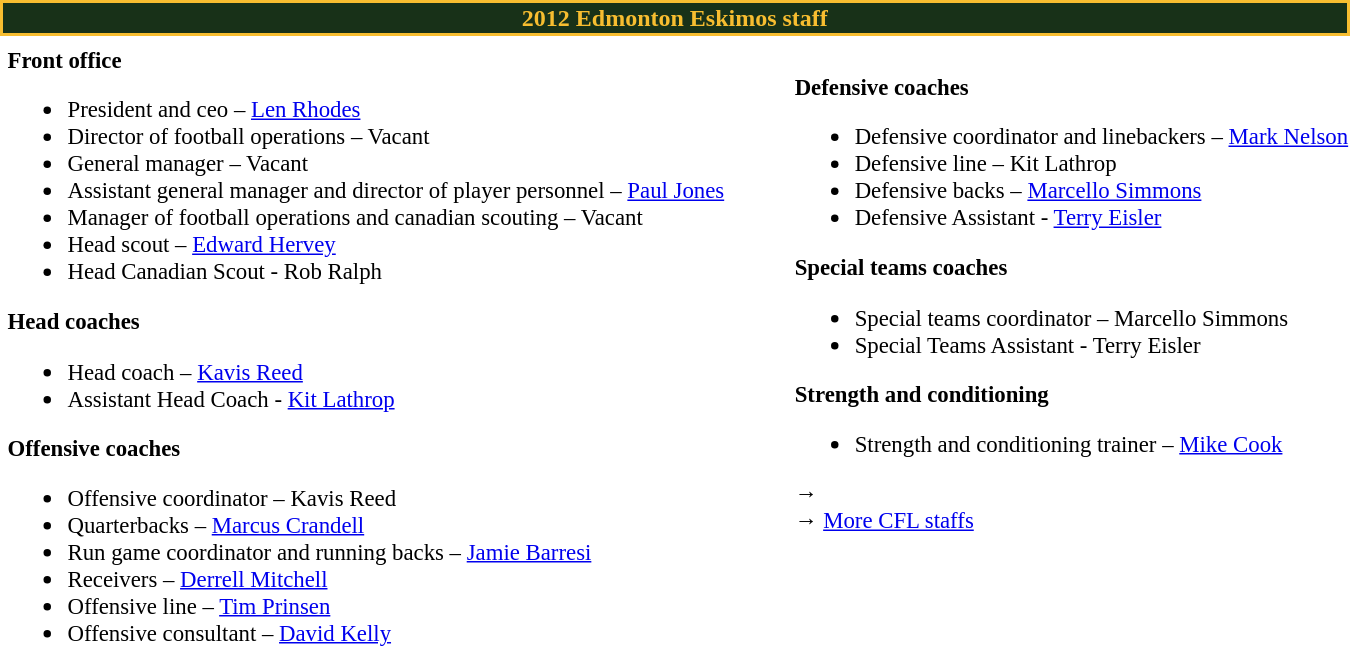<table class="toccolours" style="text-align: left;">
<tr>
<th colspan="7" style="text-align:center; background:#183118; color:#f7bd30; border:2px solid #f7bd30; text-align: center">2012 Edmonton Eskimos staff</th>
</tr>
<tr>
<td colspan="7" style="text-align:right;"></td>
</tr>
<tr>
<td valign="top"></td>
<td style="font-size:95%; vertical-align:top;"><strong>Front office</strong><br><ul><li>President and ceo – <a href='#'>Len Rhodes</a></li><li>Director of football operations – Vacant</li><li>General manager – Vacant</li><li>Assistant general manager and director of player personnel – <a href='#'>Paul Jones</a></li><li>Manager of football operations and canadian scouting – Vacant</li><li>Head scout – <a href='#'>Edward Hervey</a></li><li>Head Canadian Scout - Rob Ralph</li></ul><strong>Head coaches</strong><ul><li>Head coach – <a href='#'>Kavis Reed</a></li><li>Assistant Head Coach - <a href='#'>Kit Lathrop</a></li></ul><strong>Offensive coaches</strong><ul><li>Offensive coordinator – Kavis Reed</li><li>Quarterbacks – <a href='#'>Marcus Crandell</a></li><li>Run game coordinator and running backs – <a href='#'>Jamie Barresi</a></li><li>Receivers – <a href='#'>Derrell Mitchell</a></li><li>Offensive line – <a href='#'>Tim Prinsen</a></li><li>Offensive consultant – <a href='#'>David Kelly</a></li></ul></td>
<td width="35"> </td>
<td valign="top"></td>
<td style="font-size:95%; vertical-align:top;"><br><strong>Defensive coaches</strong><ul><li>Defensive coordinator and linebackers – <a href='#'>Mark Nelson</a></li><li>Defensive line – Kit Lathrop</li><li>Defensive backs – <a href='#'>Marcello Simmons</a></li><li>Defensive Assistant - <a href='#'>Terry Eisler</a></li></ul><strong>Special teams coaches</strong><ul><li>Special teams coordinator – Marcello Simmons</li><li>Special Teams Assistant - Terry Eisler</li></ul><strong>Strength and conditioning</strong><ul><li>Strength and conditioning trainer – <a href='#'>Mike Cook</a></li></ul>→ <span></span><br>
→ <a href='#'>More CFL staffs</a></td>
</tr>
</table>
